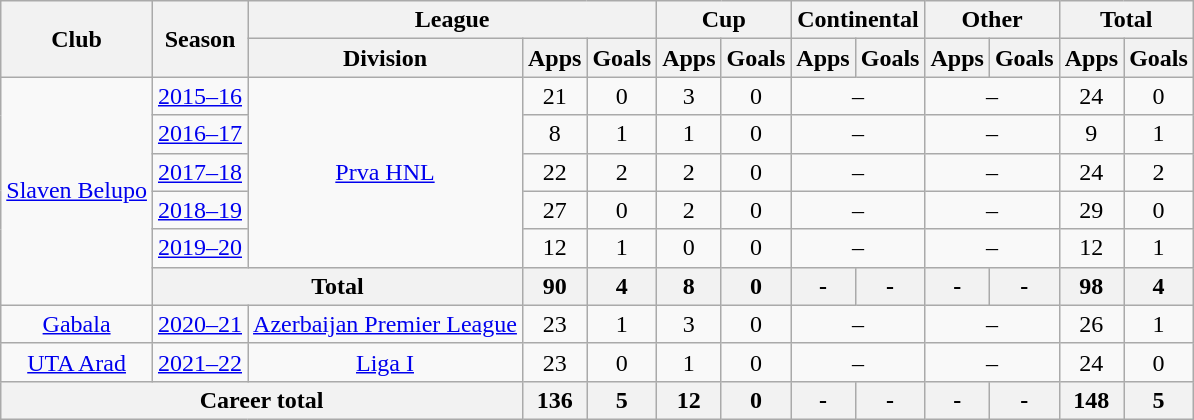<table class="wikitable" style="text-align:center">
<tr>
<th rowspan="2">Club</th>
<th rowspan="2">Season</th>
<th colspan="3">League</th>
<th colspan="2">Cup</th>
<th colspan="2">Continental</th>
<th colspan="2">Other</th>
<th colspan="2">Total</th>
</tr>
<tr>
<th>Division</th>
<th>Apps</th>
<th>Goals</th>
<th>Apps</th>
<th>Goals</th>
<th>Apps</th>
<th>Goals</th>
<th>Apps</th>
<th>Goals</th>
<th>Apps</th>
<th>Goals</th>
</tr>
<tr>
<td rowspan="6" valign="center"><a href='#'>Slaven Belupo</a></td>
<td><a href='#'>2015–16</a></td>
<td rowspan="5" valign="center"><a href='#'>Prva HNL</a></td>
<td>21</td>
<td>0</td>
<td>3</td>
<td>0</td>
<td colspan="2">–</td>
<td colspan="2">–</td>
<td>24</td>
<td>0</td>
</tr>
<tr>
<td><a href='#'>2016–17</a></td>
<td>8</td>
<td>1</td>
<td>1</td>
<td>0</td>
<td colspan="2">–</td>
<td colspan="2">–</td>
<td>9</td>
<td>1</td>
</tr>
<tr>
<td><a href='#'>2017–18</a></td>
<td>22</td>
<td>2</td>
<td>2</td>
<td>0</td>
<td colspan="2">–</td>
<td colspan="2">–</td>
<td>24</td>
<td>2</td>
</tr>
<tr>
<td><a href='#'>2018–19</a></td>
<td>27</td>
<td>0</td>
<td>2</td>
<td>0</td>
<td colspan="2">–</td>
<td colspan="2">–</td>
<td>29</td>
<td>0</td>
</tr>
<tr>
<td><a href='#'>2019–20</a></td>
<td>12</td>
<td>1</td>
<td>0</td>
<td>0</td>
<td colspan="2">–</td>
<td colspan="2">–</td>
<td>12</td>
<td>1</td>
</tr>
<tr>
<th colspan="2">Total</th>
<th>90</th>
<th>4</th>
<th>8</th>
<th>0</th>
<th>-</th>
<th>-</th>
<th>-</th>
<th>-</th>
<th>98</th>
<th>4</th>
</tr>
<tr>
<td valign="center"><a href='#'>Gabala</a></td>
<td><a href='#'>2020–21</a></td>
<td><a href='#'>Azerbaijan Premier League</a></td>
<td>23</td>
<td>1</td>
<td>3</td>
<td>0</td>
<td colspan="2">–</td>
<td colspan="2">–</td>
<td>26</td>
<td>1</td>
</tr>
<tr>
<td valign="center"><a href='#'>UTA Arad</a></td>
<td><a href='#'>2021–22</a></td>
<td><a href='#'>Liga I</a></td>
<td>23</td>
<td>0</td>
<td>1</td>
<td>0</td>
<td colspan="2">–</td>
<td colspan="2">–</td>
<td>24</td>
<td>0</td>
</tr>
<tr>
<th colspan="3">Career total</th>
<th>136</th>
<th>5</th>
<th>12</th>
<th>0</th>
<th>-</th>
<th>-</th>
<th>-</th>
<th>-</th>
<th>148</th>
<th>5</th>
</tr>
</table>
